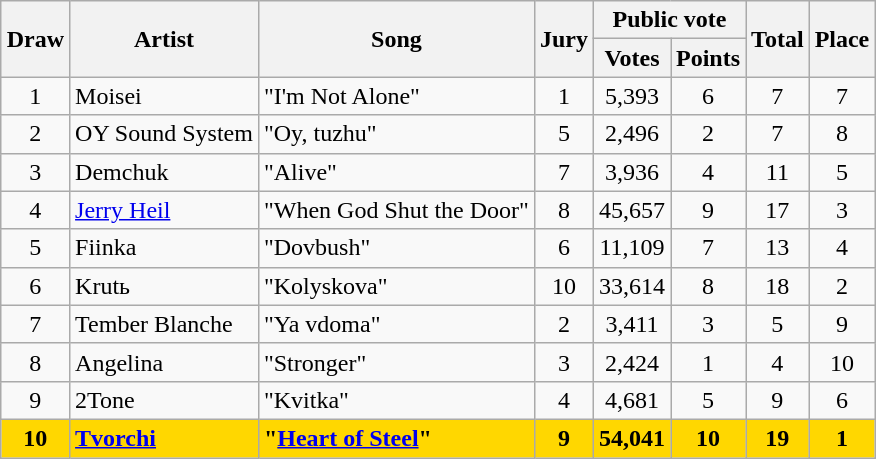<table class="sortable wikitable" style="margin: 1em auto 1em auto; text-align:center;">
<tr>
<th rowspan="2">Draw</th>
<th rowspan="2">Artist</th>
<th rowspan="2">Song</th>
<th rowspan="2">Jury</th>
<th colspan="2">Public vote</th>
<th rowspan="2">Total</th>
<th rowspan="2">Place</th>
</tr>
<tr>
<th>Votes</th>
<th>Points</th>
</tr>
<tr>
<td>1</td>
<td align="left">Moisei</td>
<td align="left">"I'm Not Alone"</td>
<td>1</td>
<td>5,393</td>
<td>6</td>
<td data-sort-value="7.1">7</td>
<td>7</td>
</tr>
<tr>
<td>2</td>
<td align="left">OY Sound System</td>
<td align="left">"Oy, tuzhu"</td>
<td>5</td>
<td>2,496</td>
<td>2</td>
<td>7</td>
<td>8</td>
</tr>
<tr>
<td>3</td>
<td align="left">Demchuk</td>
<td align="left">"Alive"</td>
<td>7</td>
<td>3,936</td>
<td>4</td>
<td>11</td>
<td>5</td>
</tr>
<tr>
<td>4</td>
<td align="left"><a href='#'>Jerry Heil</a></td>
<td align="left">"When God Shut the Door"</td>
<td>8</td>
<td>45,657</td>
<td>9</td>
<td>17</td>
<td>3</td>
</tr>
<tr>
<td>5</td>
<td align="left">Fiinka</td>
<td align="left">"Dovbush"</td>
<td>6</td>
<td>11,109</td>
<td>7</td>
<td>13</td>
<td>4</td>
</tr>
<tr>
<td>6</td>
<td align="left">Krutь</td>
<td align="left">"Kolyskova"</td>
<td>10</td>
<td>33,614</td>
<td>8</td>
<td>18</td>
<td>2</td>
</tr>
<tr>
<td>7</td>
<td align="left">Tember Blanche</td>
<td align="left">"Ya vdoma"</td>
<td>2</td>
<td>3,411</td>
<td>3</td>
<td>5</td>
<td>9</td>
</tr>
<tr>
<td>8</td>
<td align="left">Angelina</td>
<td align="left">"Stronger"</td>
<td>3</td>
<td>2,424</td>
<td>1</td>
<td>4</td>
<td>10</td>
</tr>
<tr>
<td>9</td>
<td align="left">2Tone</td>
<td align="left">"Kvitka"</td>
<td>4</td>
<td>4,681</td>
<td>5</td>
<td>9</td>
<td>6</td>
</tr>
<tr style="font-weight:bold;background-color:gold;">
<td>10</td>
<td align="left"><a href='#'>Tvorchi</a></td>
<td align="left">"<a href='#'>Heart of Steel</a>"</td>
<td>9</td>
<td>54,041</td>
<td>10</td>
<td>19</td>
<td>1</td>
</tr>
</table>
